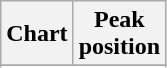<table class="wikitable sortable plainrowheaders">
<tr>
<th>Chart</th>
<th>Peak<br>position</th>
</tr>
<tr>
</tr>
<tr>
</tr>
<tr>
</tr>
</table>
